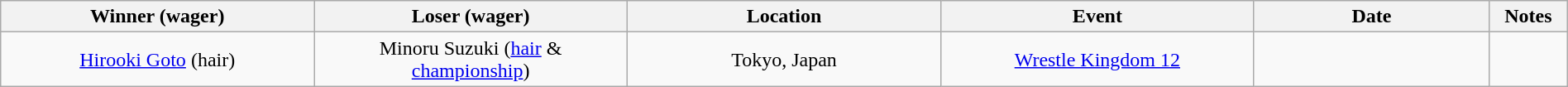<table class="wikitable sortable" width=100%  style="text-align: center">
<tr>
<th width=20% scope="col">Winner (wager)</th>
<th width=20% scope="col">Loser (wager)</th>
<th width=20% scope="col">Location</th>
<th width=20% scope="col">Event</th>
<th width=15% scope="col">Date</th>
<th class="unsortable" width=5% scope="col">Notes</th>
</tr>
<tr>
<td><a href='#'>Hirooki Goto</a> (hair)</td>
<td>Minoru Suzuki (<a href='#'>hair</a> & <a href='#'>championship</a>)</td>
<td>Tokyo, Japan</td>
<td><a href='#'>Wrestle Kingdom 12</a></td>
<td></td>
<td></td>
</tr>
</table>
